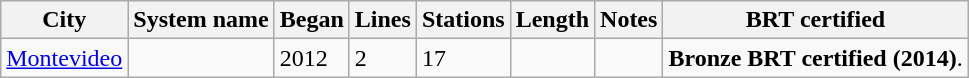<table class="wikitable">
<tr>
<th>City</th>
<th>System name</th>
<th>Began</th>
<th>Lines</th>
<th>Stations</th>
<th>Length</th>
<th>Notes</th>
<th>BRT certified</th>
</tr>
<tr>
<td><a href='#'>Montevideo</a></td>
<td></td>
<td>2012</td>
<td>2</td>
<td>17</td>
<td></td>
<td></td>
<td><strong>Bronze BRT certified (2014)</strong>.</td>
</tr>
</table>
